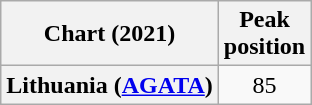<table class="wikitable plainrowheaders" style="text-align:center">
<tr>
<th scope="col">Chart (2021)</th>
<th scope="col">Peak<br>position</th>
</tr>
<tr>
<th scope="row">Lithuania (<a href='#'>AGATA</a>)</th>
<td>85</td>
</tr>
</table>
